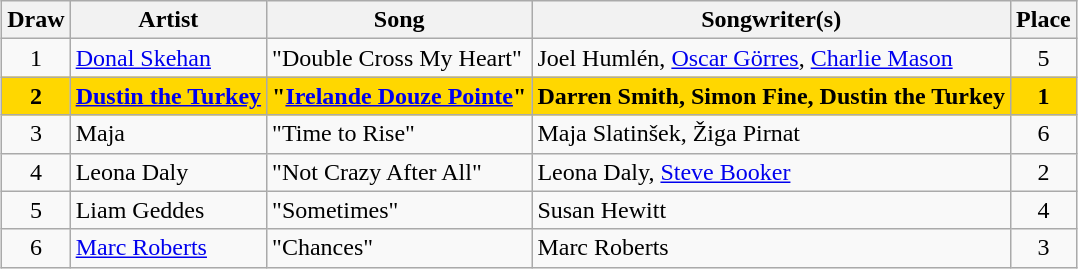<table class="sortable wikitable" style="text-align:center; margin: 1em auto 1em auto">
<tr>
<th>Draw</th>
<th>Artist</th>
<th>Song</th>
<th>Songwriter(s)</th>
<th>Place</th>
</tr>
<tr>
<td>1</td>
<td align="left"><a href='#'>Donal Skehan</a></td>
<td align="left">"Double Cross My Heart"</td>
<td align="left">Joel Humlén, <a href='#'>Oscar Görres</a>, <a href='#'>Charlie Mason</a></td>
<td>5</td>
</tr>
<tr style="font-weight:bold; background:gold;">
<td>2</td>
<td align="left"><a href='#'>Dustin the Turkey</a></td>
<td align="left">"<a href='#'>Irelande Douze Pointe</a>"</td>
<td align="left">Darren Smith, Simon Fine, Dustin the Turkey</td>
<td>1</td>
</tr>
<tr>
<td>3</td>
<td align="left">Maja</td>
<td align="left">"Time to Rise"</td>
<td align="left">Maja Slatinšek, Žiga Pirnat</td>
<td>6</td>
</tr>
<tr>
<td>4</td>
<td align="left">Leona Daly</td>
<td align="left">"Not Crazy After All"</td>
<td align="left">Leona Daly, <a href='#'>Steve Booker</a></td>
<td>2</td>
</tr>
<tr>
<td>5</td>
<td align="left">Liam Geddes</td>
<td align="left">"Sometimes"</td>
<td align="left">Susan Hewitt</td>
<td>4</td>
</tr>
<tr>
<td>6</td>
<td align="left"><a href='#'>Marc Roberts</a></td>
<td align="left">"Chances"</td>
<td align="left">Marc Roberts</td>
<td>3</td>
</tr>
</table>
